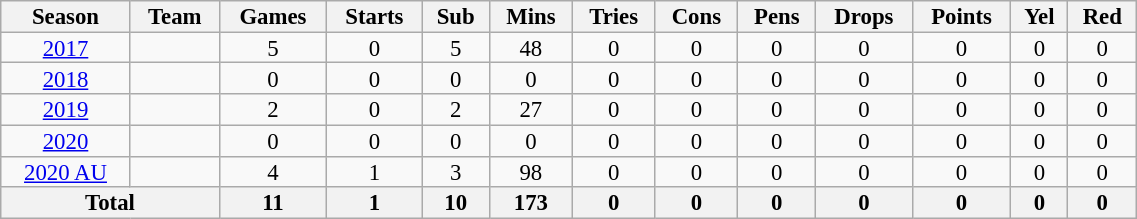<table class="wikitable" style="text-align:center; line-height:90%; font-size:95%; width:60%;">
<tr>
<th>Season</th>
<th>Team</th>
<th>Games</th>
<th>Starts</th>
<th>Sub</th>
<th>Mins</th>
<th>Tries</th>
<th>Cons</th>
<th>Pens</th>
<th>Drops</th>
<th>Points</th>
<th>Yel</th>
<th>Red</th>
</tr>
<tr>
<td><a href='#'>2017</a></td>
<td></td>
<td>5</td>
<td>0</td>
<td>5</td>
<td>48</td>
<td>0</td>
<td>0</td>
<td>0</td>
<td>0</td>
<td>0</td>
<td>0</td>
<td>0</td>
</tr>
<tr>
<td><a href='#'>2018</a></td>
<td></td>
<td>0</td>
<td>0</td>
<td>0</td>
<td>0</td>
<td>0</td>
<td>0</td>
<td>0</td>
<td>0</td>
<td>0</td>
<td>0</td>
<td>0</td>
</tr>
<tr>
<td><a href='#'>2019</a></td>
<td></td>
<td>2</td>
<td>0</td>
<td>2</td>
<td>27</td>
<td>0</td>
<td>0</td>
<td>0</td>
<td>0</td>
<td>0</td>
<td>0</td>
<td>0</td>
</tr>
<tr>
<td><a href='#'>2020</a></td>
<td></td>
<td>0</td>
<td>0</td>
<td>0</td>
<td>0</td>
<td>0</td>
<td>0</td>
<td>0</td>
<td>0</td>
<td>0</td>
<td>0</td>
<td>0</td>
</tr>
<tr>
<td><a href='#'>2020 AU</a></td>
<td></td>
<td>4</td>
<td>1</td>
<td>3</td>
<td>98</td>
<td>0</td>
<td>0</td>
<td>0</td>
<td>0</td>
<td>0</td>
<td>0</td>
<td>0</td>
</tr>
<tr>
<th colspan="2">Total</th>
<th>11</th>
<th>1</th>
<th>10</th>
<th>173</th>
<th>0</th>
<th>0</th>
<th>0</th>
<th>0</th>
<th>0</th>
<th>0</th>
<th>0</th>
</tr>
</table>
